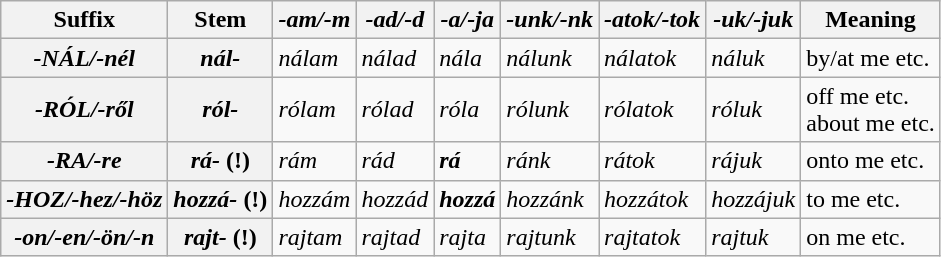<table class="wikitable" align=center>
<tr>
<th>Suffix</th>
<th>Stem</th>
<th><em>-am/-m</em></th>
<th><em>-ad/-d</em></th>
<th><em>-a/-ja</em></th>
<th><em>-unk/-nk</em></th>
<th><em>-atok/-tok</em></th>
<th><em>-uk/-juk</em></th>
<th>Meaning</th>
</tr>
<tr>
<th><em>-NÁL/-nél</em></th>
<th><em>nál-</em></th>
<td><em>nálam</em></td>
<td><em>nálad</em></td>
<td><em>nála</em></td>
<td><em>nálunk</em></td>
<td><em>nálatok</em></td>
<td><em>náluk</em></td>
<td>by/at me etc.</td>
</tr>
<tr>
<th><em>-RÓL/-ről</em></th>
<th><em>ról-</em></th>
<td><em>rólam</em></td>
<td><em>rólad</em></td>
<td><em>róla</em></td>
<td><em>rólunk</em></td>
<td><em>rólatok</em></td>
<td><em>róluk</em></td>
<td>off me etc.<br>about me etc.</td>
</tr>
<tr>
<th><em>-RA/-re</em></th>
<th><em>rá-</em> (!)</th>
<td><em>rám</em></td>
<td><em>rád</em></td>
<td><strong><em>rá</em></strong></td>
<td><em>ránk</em></td>
<td><em>rátok</em></td>
<td><em>rájuk</em></td>
<td>onto me etc.</td>
</tr>
<tr>
<th><em>-HOZ/-hez/-höz</em></th>
<th><em>hozzá-</em> (!)</th>
<td><em>hozzám</em></td>
<td><em>hozzád</em></td>
<td><strong><em>hozzá</em></strong></td>
<td><em>hozzánk</em></td>
<td><em>hozzátok</em></td>
<td><em>hozzájuk</em></td>
<td>to me etc.</td>
</tr>
<tr>
<th><em>-on/-en/-ön/-n</em></th>
<th><em>rajt-</em> (!)</th>
<td><em>rajtam</em></td>
<td><em>rajtad</em></td>
<td><em>rajta</em></td>
<td><em>rajtunk</em></td>
<td><em>rajtatok</em></td>
<td><em>rajtuk</em></td>
<td>on me etc.</td>
</tr>
</table>
